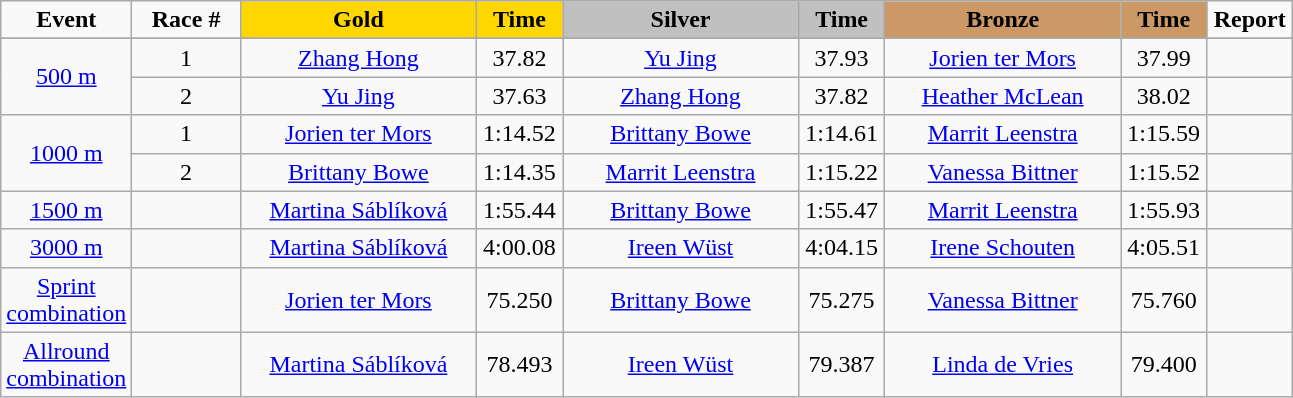<table class="wikitable">
<tr>
<td width="80" align="center"><strong>Event</strong></td>
<td width="65" align="center"><strong>Race #</strong></td>
<td width="150" bgcolor="gold" align="center"><strong>Gold</strong></td>
<td width="50" bgcolor="gold" align="center"><strong>Time</strong></td>
<td width="150" bgcolor="silver" align="center"><strong>Silver</strong></td>
<td width="50" bgcolor="silver" align="center"><strong>Time</strong></td>
<td width="150" bgcolor="#CC9966" align="center"><strong>Bronze</strong></td>
<td width="50" bgcolor="#CC9966" align="center"><strong>Time</strong></td>
<td width="50" align="center"><strong>Report</strong></td>
</tr>
<tr bgcolor="#cccccc">
</tr>
<tr>
<td rowspan=2 align="center"><a href='#'>500 m</a></td>
<td align="center">1</td>
<td align="center"><a href='#'>Zhang Hong</a><br><small></small></td>
<td align="center">37.82</td>
<td align="center"><a href='#'>Yu Jing</a><br><small></small></td>
<td align="center">37.93</td>
<td align="center"><a href='#'>Jorien ter Mors</a><br><small></small></td>
<td align="center">37.99</td>
<td align="center"></td>
</tr>
<tr>
<td align="center">2</td>
<td align="center"><a href='#'>Yu Jing</a><br><small></small></td>
<td align="center">37.63</td>
<td align="center"><a href='#'>Zhang Hong</a><br><small></small></td>
<td align="center">37.82</td>
<td align="center"><a href='#'>Heather McLean</a><br><small></small></td>
<td align="center">38.02</td>
<td align="center"></td>
</tr>
<tr>
<td rowspan=2 align="center"><a href='#'>1000 m</a></td>
<td align="center">1</td>
<td align="center"><a href='#'>Jorien ter Mors</a><br><small></small></td>
<td align="center">1:14.52</td>
<td align="center"><a href='#'>Brittany Bowe</a><br><small></small></td>
<td align="center">1:14.61</td>
<td align="center"><a href='#'>Marrit Leenstra</a><br><small></small></td>
<td align="center">1:15.59</td>
<td align="center"></td>
</tr>
<tr>
<td align="center">2</td>
<td align="center"><a href='#'>Brittany Bowe</a><br><small></small></td>
<td align="center">1:14.35</td>
<td align="center"><a href='#'>Marrit Leenstra</a><br><small></small></td>
<td align="center">1:15.22</td>
<td align="center"><a href='#'>Vanessa Bittner</a><br><small></small></td>
<td align="center">1:15.52</td>
<td align="center"></td>
</tr>
<tr>
<td align="center"><a href='#'>1500 m</a></td>
<td align="center"></td>
<td align="center"><a href='#'>Martina Sáblíková</a><br><small></small></td>
<td align="center">1:55.44</td>
<td align="center"><a href='#'>Brittany Bowe</a><br><small></small></td>
<td align="center">1:55.47</td>
<td align="center"><a href='#'>Marrit Leenstra</a><br><small></small></td>
<td align="center">1:55.93</td>
<td align="center"></td>
</tr>
<tr>
<td align="center"><a href='#'>3000 m</a></td>
<td align="center"></td>
<td align="center"><a href='#'>Martina Sáblíková</a><br><small></small></td>
<td align="center">4:00.08</td>
<td align="center"><a href='#'>Ireen Wüst</a><br><small></small></td>
<td align="center">4:04.15</td>
<td align="center"><a href='#'>Irene Schouten</a><br><small></small></td>
<td align="center">4:05.51</td>
<td align="center"></td>
</tr>
<tr>
<td align="center"><a href='#'>Sprint<br>combination</a></td>
<td align="center"></td>
<td align="center"><a href='#'>Jorien ter Mors</a><br><small></small></td>
<td align="center">75.250</td>
<td align="center"><a href='#'>Brittany Bowe</a><br><small></small></td>
<td align="center">75.275</td>
<td align="center"><a href='#'>Vanessa Bittner</a><br><small></small></td>
<td align="center">75.760</td>
<td align="center"></td>
</tr>
<tr>
<td align="center"><a href='#'>Allround<br>combination</a></td>
<td align="center"></td>
<td align="center"><a href='#'>Martina Sáblíková</a><br><small></small></td>
<td align="center">78.493</td>
<td align="center"><a href='#'>Ireen Wüst</a><br><small></small></td>
<td align="center">79.387</td>
<td align="center"><a href='#'>Linda de Vries</a><br><small></small></td>
<td align="center">79.400</td>
<td align="center"></td>
</tr>
</table>
